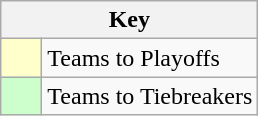<table class="wikitable" style="text-align: center;">
<tr>
<th colspan=2>Key</th>
</tr>
<tr>
<td style="background:#ffffcc; width:20px;"></td>
<td align=left>Teams to Playoffs</td>
</tr>
<tr>
<td style="background:#ccffcc; width:20px;"></td>
<td align=left>Teams to Tiebreakers</td>
</tr>
</table>
